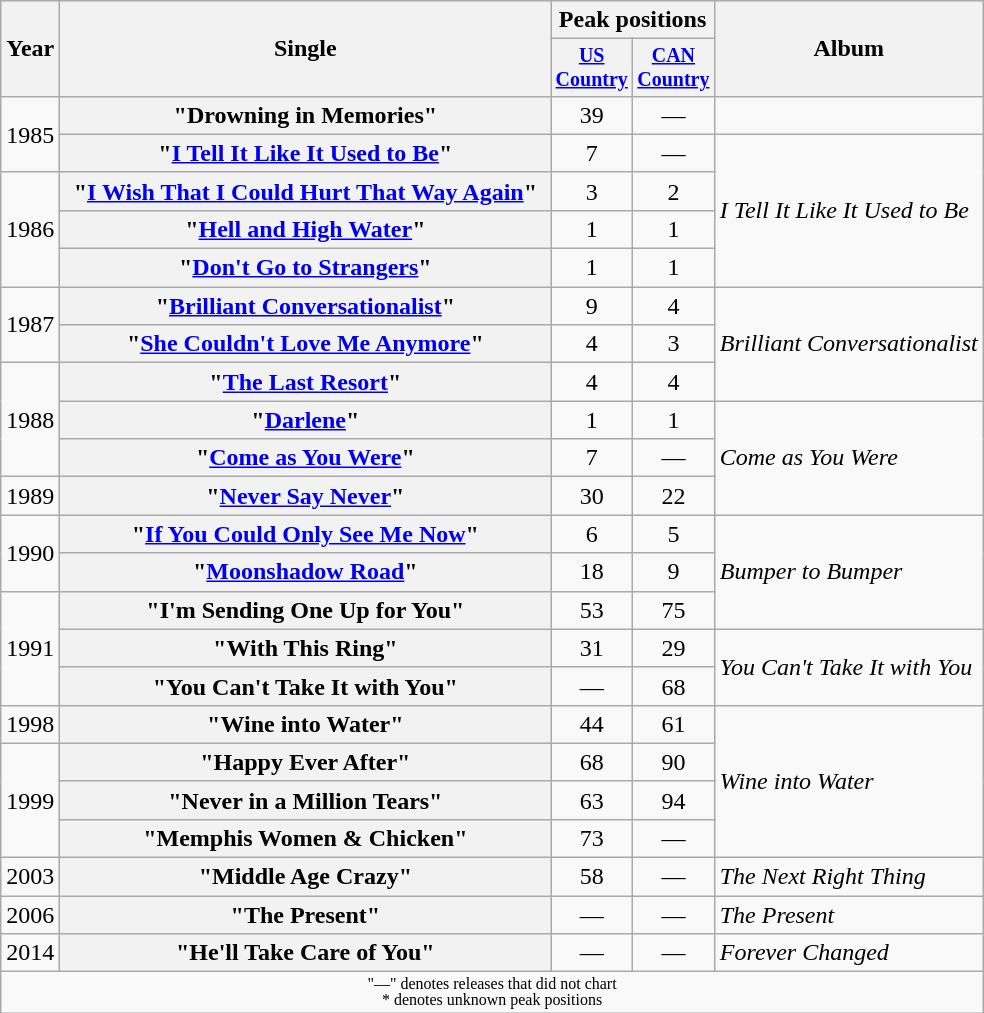<table class="wikitable plainrowheaders" style="text-align:center;">
<tr>
<th rowspan="2">Year</th>
<th rowspan="2" style="width:20em;">Single</th>
<th colspan="2">Peak positions</th>
<th rowspan="2">Album</th>
</tr>
<tr style="font-size:smaller;">
<th width="40"><a href='#'>US Country</a></th>
<th width="40"><a href='#'>CAN Country</a></th>
</tr>
<tr>
<td rowspan="2">1985</td>
<th scope="row">"Drowning in Memories"</th>
<td>39</td>
<td>—</td>
<td></td>
</tr>
<tr>
<th scope="row">"<a href='#'>I Tell It Like It Used to Be</a>"</th>
<td>7</td>
<td>—</td>
<td rowspan="4" align="left"><em>I Tell It Like It Used to Be</em></td>
</tr>
<tr>
<td rowspan="3">1986</td>
<th scope="row">"<a href='#'>I Wish That I Could Hurt That Way Again</a>"</th>
<td>3</td>
<td>2</td>
</tr>
<tr>
<th scope="row">"<a href='#'>Hell and High Water</a>"</th>
<td>1</td>
<td>1</td>
</tr>
<tr>
<th scope="row">"<a href='#'>Don't Go to Strangers</a>"</th>
<td>1</td>
<td>1</td>
</tr>
<tr>
<td rowspan="2">1987</td>
<th scope="row">"<a href='#'>Brilliant Conversationalist</a>"</th>
<td>9</td>
<td>4</td>
<td align="left" rowspan="3"><em>Brilliant Conversationalist</em></td>
</tr>
<tr>
<th scope="row">"<a href='#'>She Couldn't Love Me Anymore</a>"</th>
<td>4</td>
<td>3</td>
</tr>
<tr>
<td rowspan="3">1988</td>
<th scope="row">"<a href='#'>The Last Resort</a>"</th>
<td>4</td>
<td>4</td>
</tr>
<tr>
<th scope="row">"<a href='#'>Darlene</a>"</th>
<td>1</td>
<td>1</td>
<td align="left" rowspan="3"><em>Come as You Were</em></td>
</tr>
<tr>
<th scope="row">"<a href='#'>Come as You Were</a>"</th>
<td>7</td>
<td>—</td>
</tr>
<tr>
<td>1989</td>
<th scope="row">"<a href='#'>Never Say Never</a>"</th>
<td>30</td>
<td>22</td>
</tr>
<tr>
<td rowspan="2">1990</td>
<th scope="row">"<a href='#'>If You Could Only See Me Now</a>"</th>
<td>6</td>
<td>5</td>
<td align="left" rowspan="3"><em>Bumper to Bumper</em></td>
</tr>
<tr>
<th scope="row">"<a href='#'>Moonshadow Road</a>"</th>
<td>18</td>
<td>9</td>
</tr>
<tr>
<td rowspan="3">1991</td>
<th scope="row">"I'm Sending One Up for You"</th>
<td>53</td>
<td>75</td>
</tr>
<tr>
<th scope="row">"With This Ring"</th>
<td>31</td>
<td>29</td>
<td align="left" rowspan="2"><em>You Can't Take It with You</em></td>
</tr>
<tr>
<th scope="row">"You Can't Take It with You"</th>
<td>—</td>
<td>68</td>
</tr>
<tr>
<td>1998</td>
<th scope="row">"Wine into Water"</th>
<td>44</td>
<td>61</td>
<td align="left" rowspan="4"><em>Wine into Water</em></td>
</tr>
<tr>
<td rowspan="3">1999</td>
<th scope="row">"Happy Ever After"</th>
<td>68</td>
<td>90</td>
</tr>
<tr>
<th scope="row">"Never in a Million Tears"</th>
<td>63</td>
<td>94</td>
</tr>
<tr>
<th scope="row">"Memphis Women & Chicken"</th>
<td>73</td>
<td>—</td>
</tr>
<tr>
<td>2003</td>
<th scope="row">"Middle Age Crazy"</th>
<td>58</td>
<td>—</td>
<td align="left"><em>The Next Right Thing</em></td>
</tr>
<tr>
<td>2006</td>
<th scope="row">"The Present"</th>
<td>—</td>
<td>—</td>
<td align="left"><em>The Present</em></td>
</tr>
<tr>
<td>2014</td>
<th scope="row">"He'll Take Care of You" </th>
<td>—</td>
<td>—</td>
<td align="left"><em>Forever Changed</em></td>
</tr>
<tr>
<td colspan="5" style="font-size:8pt">"—" denotes releases that did not chart<br>* denotes unknown peak positions</td>
</tr>
</table>
